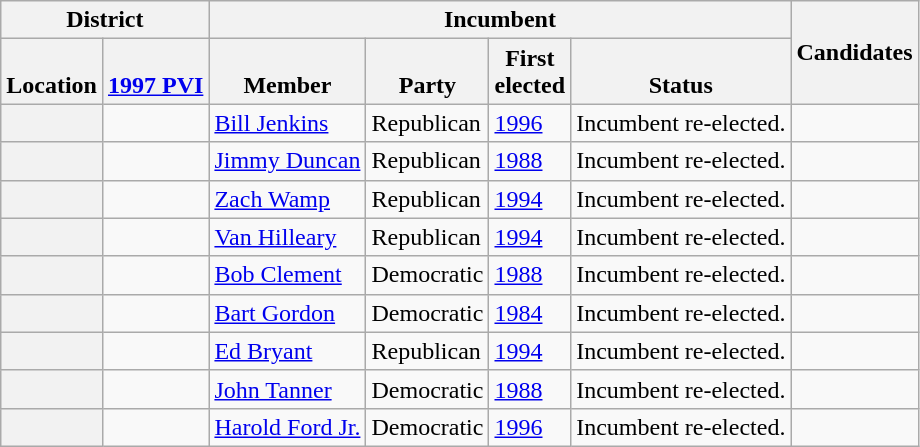<table class="wikitable sortable">
<tr>
<th colspan=2>District</th>
<th colspan=4>Incumbent</th>
<th rowspan=2 class="unsortable">Candidates</th>
</tr>
<tr valign=bottom>
<th>Location</th>
<th><a href='#'>1997 PVI</a></th>
<th>Member</th>
<th>Party</th>
<th>First<br>elected</th>
<th>Status</th>
</tr>
<tr>
<th></th>
<td></td>
<td><a href='#'>Bill Jenkins</a></td>
<td>Republican</td>
<td><a href='#'>1996</a></td>
<td>Incumbent re-elected.</td>
<td nowrap></td>
</tr>
<tr>
<th></th>
<td></td>
<td><a href='#'>Jimmy Duncan</a></td>
<td>Republican</td>
<td><a href='#'>1988</a></td>
<td>Incumbent re-elected.</td>
<td nowrap></td>
</tr>
<tr>
<th></th>
<td></td>
<td><a href='#'>Zach Wamp</a></td>
<td>Republican</td>
<td><a href='#'>1994</a></td>
<td>Incumbent re-elected.</td>
<td nowrap></td>
</tr>
<tr>
<th></th>
<td></td>
<td><a href='#'>Van Hilleary</a></td>
<td>Republican</td>
<td><a href='#'>1994</a></td>
<td>Incumbent re-elected.</td>
<td nowrap></td>
</tr>
<tr>
<th></th>
<td></td>
<td><a href='#'>Bob Clement</a></td>
<td>Democratic</td>
<td><a href='#'>1988</a></td>
<td>Incumbent re-elected.</td>
<td nowrap></td>
</tr>
<tr>
<th></th>
<td></td>
<td><a href='#'>Bart Gordon</a></td>
<td>Democratic</td>
<td><a href='#'>1984</a></td>
<td>Incumbent re-elected.</td>
<td nowrap></td>
</tr>
<tr>
<th></th>
<td></td>
<td><a href='#'>Ed Bryant</a></td>
<td>Republican</td>
<td><a href='#'>1994</a></td>
<td>Incumbent re-elected.</td>
<td nowrap></td>
</tr>
<tr>
<th></th>
<td></td>
<td><a href='#'>John Tanner</a></td>
<td>Democratic</td>
<td><a href='#'>1988</a></td>
<td>Incumbent re-elected.</td>
<td nowrap></td>
</tr>
<tr>
<th></th>
<td></td>
<td><a href='#'>Harold Ford Jr.</a></td>
<td>Democratic</td>
<td><a href='#'>1996</a></td>
<td>Incumbent re-elected.</td>
<td nowrap></td>
</tr>
</table>
